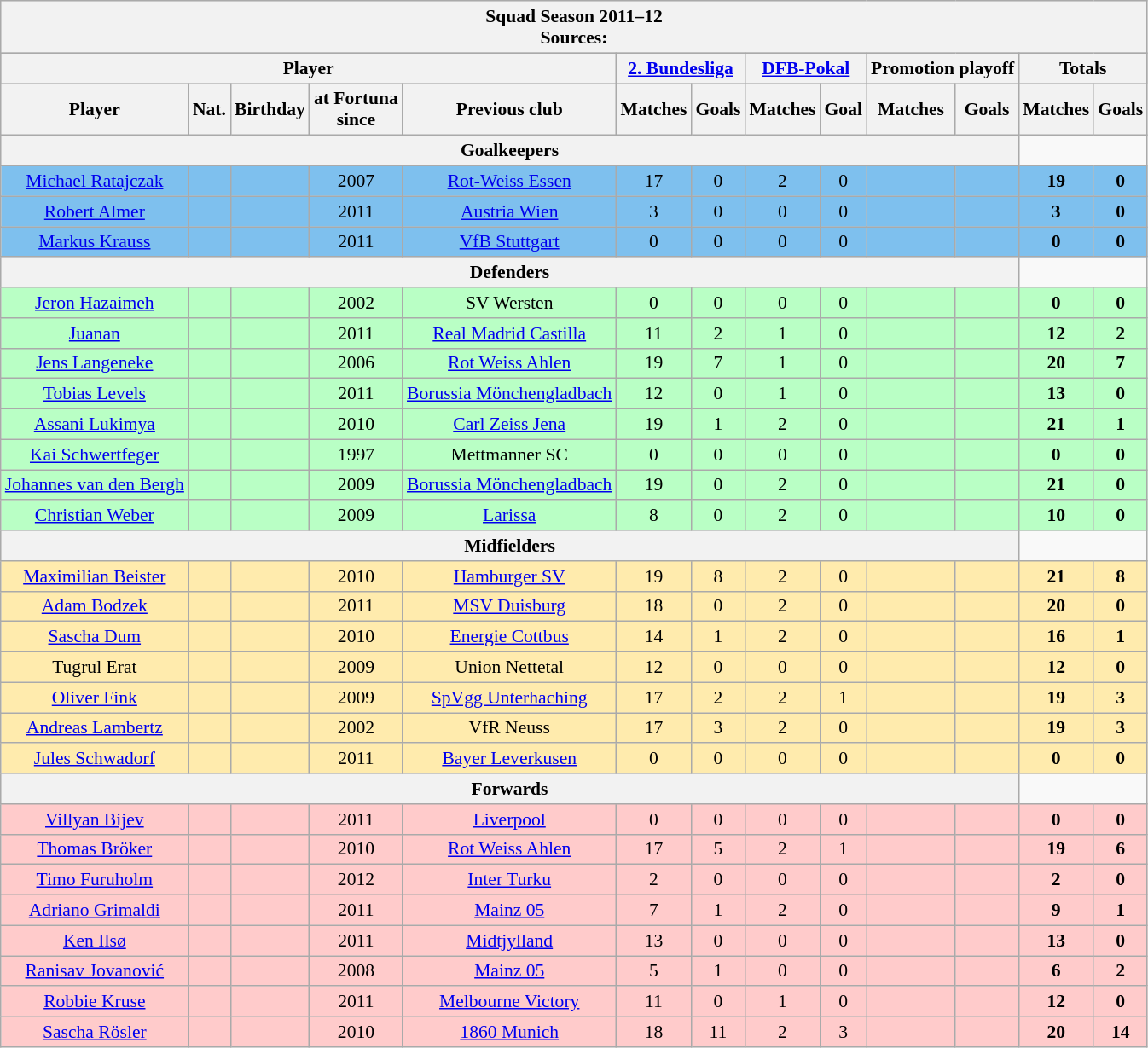<table class="wikitable" style="font-size:90%; text-align: center">
<tr style="text-align:center; background:#dcdcdc;">
<th colspan="13">Squad Season 2011–12<br>Sources:</th>
</tr>
<tr style="text-align:center; background:#9c9c9c;">
<th colspan="5">Player</th>
<th colspan="2"><a href='#'>2. Bundesliga</a></th>
<th colspan="2"><a href='#'>DFB-Pokal</a></th>
<th colspan="2">Promotion playoff</th>
<th colspan="2">Totals</th>
</tr>
<tr style="text-align:center; background:#dcdcdc;">
<th>Player</th>
<th>Nat.</th>
<th>Birthday</th>
<th>at Fortuna<br>since</th>
<th>Previous club</th>
<th>Matches</th>
<th>Goals</th>
<th>Matches</th>
<th>Goal</th>
<th>Matches</th>
<th>Goals</th>
<th>Matches</th>
<th>Goals</th>
</tr>
<tr style="text-align:center; background:#dcdcdc;">
<th colspan="11">Goalkeepers</th>
</tr>
<tr style="text-align:center; background:#7ec0ee;">
<td><a href='#'>Michael Ratajczak</a></td>
<td></td>
<td></td>
<td>2007</td>
<td><a href='#'>Rot-Weiss Essen</a></td>
<td>17</td>
<td>0</td>
<td>2</td>
<td>0</td>
<td></td>
<td></td>
<td><strong>19</strong></td>
<td><strong>0</strong></td>
</tr>
<tr style="text-align:center; background:#7ec0ee;">
<td><a href='#'>Robert Almer</a></td>
<td></td>
<td></td>
<td>2011</td>
<td><a href='#'>Austria Wien</a></td>
<td>3</td>
<td>0</td>
<td>0</td>
<td>0</td>
<td></td>
<td></td>
<td><strong>3</strong></td>
<td><strong>0</strong></td>
</tr>
<tr style="text-align:center; background:#7ec0ee;">
<td><a href='#'>Markus Krauss</a></td>
<td></td>
<td></td>
<td>2011</td>
<td><a href='#'>VfB Stuttgart</a></td>
<td>0</td>
<td>0</td>
<td>0</td>
<td>0</td>
<td></td>
<td></td>
<td><strong>0</strong></td>
<td><strong>0</strong></td>
</tr>
<tr style="text-align:center; background:#dcdcdc;">
<th colspan="11">Defenders</th>
</tr>
<tr style="text-align:center; background:#b9ffc5;">
<td><a href='#'>Jeron Hazaimeh</a></td>
<td></td>
<td></td>
<td>2002</td>
<td>SV Wersten</td>
<td>0</td>
<td>0</td>
<td>0</td>
<td>0</td>
<td></td>
<td></td>
<td><strong>0</strong></td>
<td><strong>0</strong></td>
</tr>
<tr style="text-align:center; background:#b9ffc5;">
<td><a href='#'>Juanan</a></td>
<td></td>
<td></td>
<td>2011</td>
<td><a href='#'>Real Madrid Castilla</a></td>
<td>11</td>
<td>2</td>
<td>1</td>
<td>0</td>
<td></td>
<td></td>
<td><strong>12</strong></td>
<td><strong>2</strong></td>
</tr>
<tr style="text-align:center; background:#b9ffc5;">
<td><a href='#'>Jens Langeneke</a></td>
<td></td>
<td></td>
<td>2006</td>
<td><a href='#'>Rot Weiss Ahlen</a></td>
<td>19</td>
<td>7</td>
<td>1</td>
<td>0</td>
<td></td>
<td></td>
<td><strong>20</strong></td>
<td><strong>7</strong></td>
</tr>
<tr style="text-align:center; background:#b9ffc5;">
<td><a href='#'>Tobias Levels</a></td>
<td></td>
<td></td>
<td>2011</td>
<td><a href='#'>Borussia Mönchengladbach</a></td>
<td>12</td>
<td>0</td>
<td>1</td>
<td>0</td>
<td></td>
<td></td>
<td><strong>13</strong></td>
<td><strong>0</strong></td>
</tr>
<tr style="text-align:center; background:#b9ffc5;">
<td><a href='#'>Assani Lukimya</a></td>
<td></td>
<td></td>
<td>2010</td>
<td><a href='#'>Carl Zeiss Jena</a></td>
<td>19</td>
<td>1</td>
<td>2</td>
<td>0</td>
<td></td>
<td></td>
<td><strong>21</strong></td>
<td><strong>1</strong></td>
</tr>
<tr style="text-align:center; background:#b9ffc5;">
<td><a href='#'>Kai Schwertfeger</a></td>
<td></td>
<td></td>
<td>1997</td>
<td>Mettmanner SC</td>
<td>0</td>
<td>0</td>
<td>0</td>
<td>0</td>
<td></td>
<td></td>
<td><strong>0</strong></td>
<td><strong>0</strong></td>
</tr>
<tr style="text-align:center; background:#b9ffc5;">
<td><a href='#'>Johannes van den Bergh</a></td>
<td></td>
<td></td>
<td>2009</td>
<td><a href='#'>Borussia Mönchengladbach</a></td>
<td>19</td>
<td>0</td>
<td>2</td>
<td>0</td>
<td></td>
<td></td>
<td><strong>21</strong></td>
<td><strong>0</strong></td>
</tr>
<tr style="text-align:center; background:#b9ffc5;">
<td><a href='#'>Christian Weber</a></td>
<td></td>
<td></td>
<td>2009</td>
<td><a href='#'>Larissa</a></td>
<td>8</td>
<td>0</td>
<td>2</td>
<td>0</td>
<td></td>
<td></td>
<td><strong>10</strong></td>
<td><strong>0</strong></td>
</tr>
<tr style="text-align:center; background:#dcdcdc;">
<th colspan="11">Midfielders</th>
</tr>
<tr style="text-align:center; background:#ffebad;">
<td><a href='#'>Maximilian Beister</a></td>
<td></td>
<td></td>
<td>2010</td>
<td><a href='#'>Hamburger SV</a></td>
<td>19</td>
<td>8</td>
<td>2</td>
<td>0</td>
<td></td>
<td></td>
<td><strong>21</strong></td>
<td><strong>8</strong></td>
</tr>
<tr style="text-align:center; background:#ffebad;">
<td><a href='#'>Adam Bodzek</a></td>
<td></td>
<td></td>
<td>2011</td>
<td><a href='#'>MSV Duisburg</a></td>
<td>18</td>
<td>0</td>
<td>2</td>
<td>0</td>
<td></td>
<td></td>
<td><strong>20</strong></td>
<td><strong>0</strong></td>
</tr>
<tr style="text-align:center; background:#ffebad;">
<td><a href='#'>Sascha Dum</a></td>
<td></td>
<td></td>
<td>2010</td>
<td><a href='#'>Energie Cottbus</a></td>
<td>14</td>
<td>1</td>
<td>2</td>
<td>0</td>
<td></td>
<td></td>
<td><strong>16</strong></td>
<td><strong>1</strong></td>
</tr>
<tr style="text-align:center; background:#ffebad;">
<td>Tugrul Erat</td>
<td></td>
<td></td>
<td>2009</td>
<td>Union Nettetal</td>
<td>12</td>
<td>0</td>
<td>0</td>
<td>0</td>
<td></td>
<td></td>
<td><strong>12</strong></td>
<td><strong>0</strong></td>
</tr>
<tr style="text-align:center; background:#ffebad;">
<td><a href='#'>Oliver Fink</a></td>
<td></td>
<td></td>
<td>2009</td>
<td><a href='#'>SpVgg Unterhaching</a></td>
<td>17</td>
<td>2</td>
<td>2</td>
<td>1</td>
<td></td>
<td></td>
<td><strong>19</strong></td>
<td><strong>3</strong></td>
</tr>
<tr style="text-align:center; background:#ffebad;">
<td><a href='#'>Andreas Lambertz</a></td>
<td></td>
<td></td>
<td>2002</td>
<td>VfR Neuss</td>
<td>17</td>
<td>3</td>
<td>2</td>
<td>0</td>
<td></td>
<td></td>
<td><strong>19</strong></td>
<td><strong>3</strong></td>
</tr>
<tr style="text-align:center; background:#ffebad;">
<td><a href='#'>Jules Schwadorf</a></td>
<td></td>
<td></td>
<td>2011</td>
<td><a href='#'>Bayer Leverkusen</a></td>
<td>0</td>
<td>0</td>
<td>0</td>
<td>0</td>
<td></td>
<td></td>
<td><strong>0</strong></td>
<td><strong>0</strong></td>
</tr>
<tr style="text-align:center; background:#dcdcdc;">
<th colspan="11">Forwards</th>
</tr>
<tr style="text-align:center; background:#ffcbcb;">
<td><a href='#'>Villyan Bijev</a></td>
<td></td>
<td></td>
<td>2011</td>
<td><a href='#'>Liverpool</a></td>
<td>0</td>
<td>0</td>
<td>0</td>
<td>0</td>
<td></td>
<td></td>
<td><strong>0</strong></td>
<td><strong>0</strong></td>
</tr>
<tr style="text-align:center; background:#ffcbcb;">
<td><a href='#'>Thomas Bröker</a></td>
<td></td>
<td></td>
<td>2010</td>
<td><a href='#'>Rot Weiss Ahlen</a></td>
<td>17</td>
<td>5</td>
<td>2</td>
<td>1</td>
<td></td>
<td></td>
<td><strong>19</strong></td>
<td><strong>6</strong></td>
</tr>
<tr style="text-align:center; background:#ffcbcb;">
<td><a href='#'>Timo Furuholm</a></td>
<td></td>
<td></td>
<td>2012</td>
<td><a href='#'>Inter Turku</a></td>
<td>2</td>
<td>0</td>
<td>0</td>
<td>0</td>
<td></td>
<td></td>
<td><strong>2</strong></td>
<td><strong>0</strong></td>
</tr>
<tr style="text-align:center; background:#ffcbcb;">
<td><a href='#'>Adriano Grimaldi</a></td>
<td></td>
<td></td>
<td>2011</td>
<td><a href='#'>Mainz 05</a></td>
<td>7</td>
<td>1</td>
<td>2</td>
<td>0</td>
<td></td>
<td></td>
<td><strong>9</strong></td>
<td><strong>1</strong></td>
</tr>
<tr style="text-align:center; background:#ffcbcb;">
<td><a href='#'>Ken Ilsø</a></td>
<td></td>
<td></td>
<td>2011</td>
<td><a href='#'>Midtjylland</a></td>
<td>13</td>
<td>0</td>
<td>0</td>
<td>0</td>
<td></td>
<td></td>
<td><strong>13</strong></td>
<td><strong>0</strong></td>
</tr>
<tr style="text-align:center; background:#ffcbcb;">
<td><a href='#'>Ranisav Jovanović</a></td>
<td></td>
<td></td>
<td>2008</td>
<td><a href='#'>Mainz 05</a></td>
<td>5</td>
<td>1</td>
<td>0</td>
<td>0</td>
<td></td>
<td></td>
<td><strong>6</strong></td>
<td><strong>2</strong></td>
</tr>
<tr style="text-align:center; background:#ffcbcb;">
<td><a href='#'>Robbie Kruse</a></td>
<td></td>
<td></td>
<td>2011</td>
<td><a href='#'>Melbourne Victory</a></td>
<td>11</td>
<td>0</td>
<td>1</td>
<td>0</td>
<td></td>
<td></td>
<td><strong>12</strong></td>
<td><strong>0</strong></td>
</tr>
<tr style="text-align:center; background:#ffcbcb;">
<td><a href='#'>Sascha Rösler</a></td>
<td></td>
<td></td>
<td>2010</td>
<td><a href='#'>1860 Munich</a></td>
<td>18</td>
<td>11</td>
<td>2</td>
<td>3</td>
<td></td>
<td></td>
<td><strong>20</strong></td>
<td><strong>14</strong></td>
</tr>
</table>
